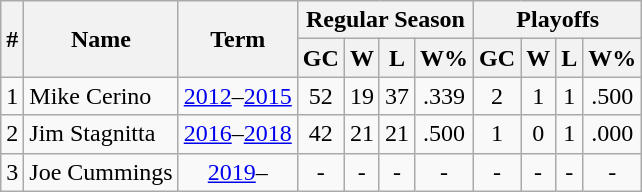<table class="wikitable">
<tr>
<th rowspan="2">#</th>
<th rowspan="2">Name</th>
<th rowspan="2">Term</th>
<th colspan="4">Regular Season</th>
<th colspan="4">Playoffs</th>
</tr>
<tr>
<th>GC</th>
<th>W</th>
<th>L</th>
<th>W%</th>
<th>GC</th>
<th>W</th>
<th>L</th>
<th>W%</th>
</tr>
<tr>
<td align=center>1</td>
<td>Mike Cerino</td>
<td align=center><a href='#'>2012</a>–<a href='#'>2015</a></td>
<td align=center>52</td>
<td align=center>19</td>
<td align=center>37</td>
<td align=center>.339</td>
<td align=center>2</td>
<td align=center>1</td>
<td align=center>1</td>
<td align=center>.500</td>
</tr>
<tr>
<td align=center>2</td>
<td>Jim Stagnitta</td>
<td align=center><a href='#'>2016</a>–<a href='#'>2018</a></td>
<td align=center>42</td>
<td align=center>21</td>
<td align=center>21</td>
<td align=center>.500</td>
<td align=center>1</td>
<td align=center>0</td>
<td align=center>1</td>
<td align=center>.000</td>
</tr>
<tr>
<td align=center>3</td>
<td>Joe Cummings</td>
<td align=center><a href='#'>2019</a>–</td>
<td align=center>-</td>
<td align=center>-</td>
<td align=center>-</td>
<td align=center>-</td>
<td align=center>-</td>
<td align=center>-</td>
<td align=center>-</td>
<td align=center>-</td>
</tr>
</table>
